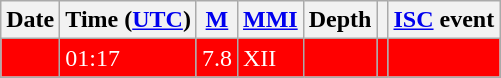<table class="wikitable sortable">
<tr>
<th scope="col">Date</th>
<th scope="col">Time (<a href='#'>UTC</a>)</th>
<th scope="col"><a href='#'>M</a></th>
<th scope="col"><a href='#'>MMI</a></th>
<th scope="col">Depth</th>
<th scope="col" class="unsortable"></th>
<th><a href='#'>ISC</a> event</th>
</tr>
<tr style="background:#f00; color:#FFFFFF">
<td></td>
<td>01:17</td>
<td>7.8</td>
<td> XII</td>
<td></td>
<td></td>
<td></td>
</tr>
</table>
